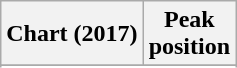<table class="wikitable sortable plainrowheaders" style="text-align:center">
<tr>
<th scope="col">Chart (2017)</th>
<th scope="col">Peak<br> position</th>
</tr>
<tr>
</tr>
<tr>
</tr>
<tr>
</tr>
<tr>
</tr>
<tr>
</tr>
<tr>
</tr>
</table>
